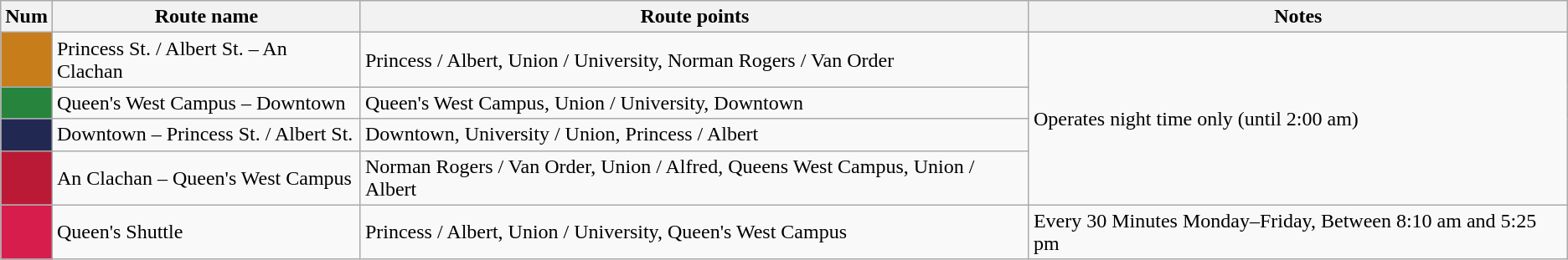<table class="wikitable">
<tr>
<th>Num</th>
<th>Route name</th>
<th>Route points</th>
<th>Notes</th>
</tr>
<tr>
<td style="background:#c87d1b; text-align: center"></td>
<td>Princess St. / Albert St. –  An Clachan</td>
<td>Princess / Albert, Union / University, Norman Rogers / Van Order</td>
<td rowspan="4">Operates night time only (until 2:00 am)</td>
</tr>
<tr>
<td style="background:#27843d; text-align: center"></td>
<td>Queen's West Campus – Downtown</td>
<td>Queen's West Campus, Union / University, Downtown</td>
</tr>
<tr>
<td style="background:#212952; text-align: center"></td>
<td>Downtown – Princess St. / Albert St.</td>
<td>Downtown, University / Union, Princess / Albert</td>
</tr>
<tr>
<td style="background:#ba1a35; text-align: center"></td>
<td>An Clachan – Queen's West Campus</td>
<td>Norman Rogers / Van Order, Union / Alfred, Queens West Campus, Union / Albert</td>
</tr>
<tr>
<td style="background:#D71D4C; text-align: center"></td>
<td>Queen's Shuttle</td>
<td>Princess / Albert, Union / University, Queen's West Campus</td>
<td>Every 30 Minutes Monday–Friday, Between 8:10 am  and  5:25 pm</td>
</tr>
</table>
